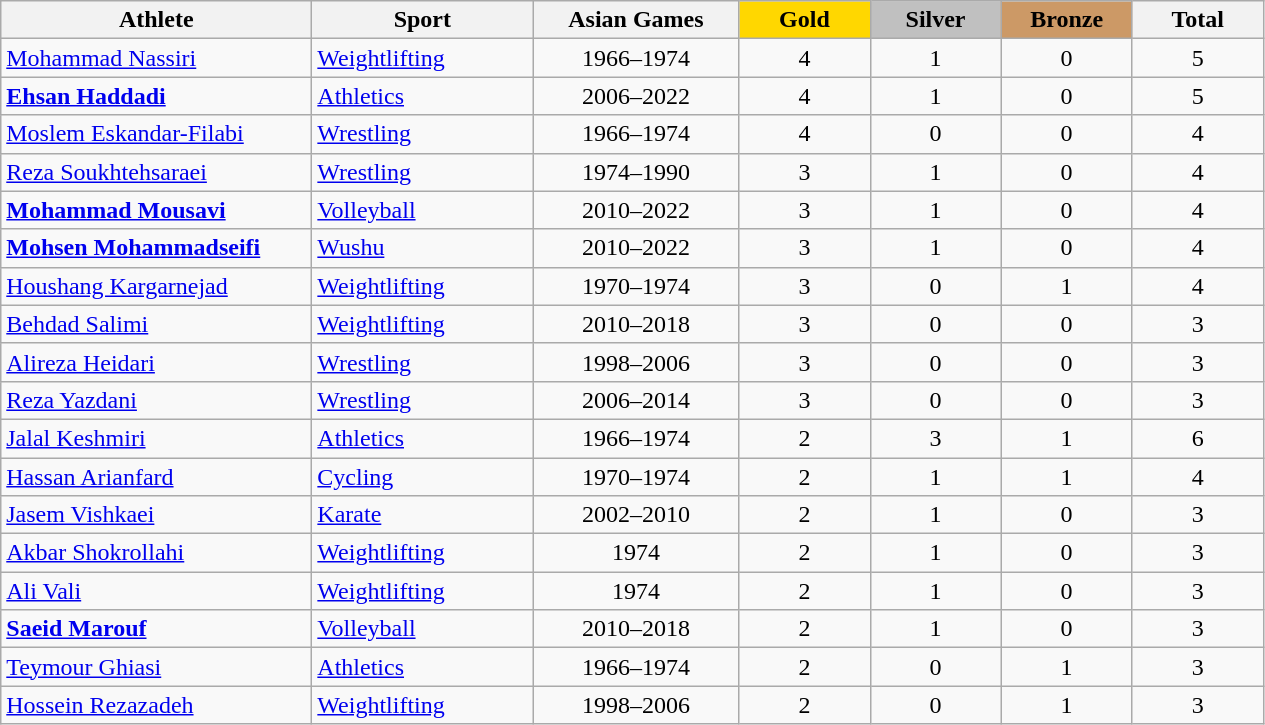<table class="wikitable">
<tr>
<th width=200>Athlete</th>
<th width=140>Sport</th>
<th width=130>Asian Games</th>
<th style="background:gold; width:5.0em; font-weight:bold;">Gold</th>
<th style="background:silver; width:5.0em; font-weight:bold;">Silver</th>
<th style="background:#cc9966; width:5.0em; font-weight:bold;">Bronze</th>
<th style="width:5.0em;">Total</th>
</tr>
<tr>
<td><a href='#'>Mohammad Nassiri</a></td>
<td><a href='#'>Weightlifting</a></td>
<td align="center">1966–1974</td>
<td align="center">4</td>
<td align="center">1</td>
<td align="center">0</td>
<td align="center">5</td>
</tr>
<tr>
<td><strong><a href='#'>Ehsan Haddadi</a></strong></td>
<td><a href='#'>Athletics</a></td>
<td align="center">2006–2022</td>
<td align="center">4</td>
<td align="center">1</td>
<td align="center">0</td>
<td align="center">5</td>
</tr>
<tr>
<td><a href='#'>Moslem Eskandar-Filabi</a></td>
<td><a href='#'>Wrestling</a></td>
<td align="center">1966–1974</td>
<td align="center">4</td>
<td align="center">0</td>
<td align="center">0</td>
<td align="center">4</td>
</tr>
<tr>
<td><a href='#'>Reza Soukhtehsaraei</a></td>
<td><a href='#'>Wrestling</a></td>
<td align="center">1974–1990</td>
<td align="center">3</td>
<td align="center">1</td>
<td align="center">0</td>
<td align="center">4</td>
</tr>
<tr>
<td><strong><a href='#'>Mohammad Mousavi</a></strong></td>
<td><a href='#'>Volleyball</a></td>
<td align="center">2010–2022</td>
<td align="center">3</td>
<td align="center">1</td>
<td align="center">0</td>
<td align="center">4</td>
</tr>
<tr>
<td><strong><a href='#'>Mohsen Mohammadseifi</a></strong></td>
<td><a href='#'>Wushu</a></td>
<td align="center">2010–2022</td>
<td align="center">3</td>
<td align="center">1</td>
<td align="center">0</td>
<td align="center">4</td>
</tr>
<tr>
<td><a href='#'>Houshang Kargarnejad</a></td>
<td><a href='#'>Weightlifting</a></td>
<td align="center">1970–1974</td>
<td align="center">3</td>
<td align="center">0</td>
<td align="center">1</td>
<td align="center">4</td>
</tr>
<tr>
<td><a href='#'>Behdad Salimi</a></td>
<td><a href='#'>Weightlifting</a></td>
<td align="center">2010–2018</td>
<td align="center">3</td>
<td align="center">0</td>
<td align="center">0</td>
<td align="center">3</td>
</tr>
<tr>
<td><a href='#'>Alireza Heidari</a></td>
<td><a href='#'>Wrestling</a></td>
<td align="center">1998–2006</td>
<td align="center">3</td>
<td align="center">0</td>
<td align="center">0</td>
<td align="center">3</td>
</tr>
<tr>
<td><a href='#'>Reza Yazdani</a></td>
<td><a href='#'>Wrestling</a></td>
<td align="center">2006–2014</td>
<td align="center">3</td>
<td align="center">0</td>
<td align="center">0</td>
<td align="center">3</td>
</tr>
<tr>
<td><a href='#'>Jalal Keshmiri</a></td>
<td><a href='#'>Athletics</a></td>
<td align="center">1966–1974</td>
<td align="center">2</td>
<td align="center">3</td>
<td align="center">1</td>
<td align="center">6</td>
</tr>
<tr>
<td><a href='#'>Hassan Arianfard</a></td>
<td><a href='#'>Cycling</a></td>
<td align="center">1970–1974</td>
<td align="center">2</td>
<td align="center">1</td>
<td align="center">1</td>
<td align="center">4</td>
</tr>
<tr>
<td><a href='#'>Jasem Vishkaei</a></td>
<td><a href='#'>Karate</a></td>
<td align="center">2002–2010</td>
<td align="center">2</td>
<td align="center">1</td>
<td align="center">0</td>
<td align="center">3</td>
</tr>
<tr>
<td><a href='#'>Akbar Shokrollahi</a></td>
<td><a href='#'>Weightlifting</a></td>
<td align="center">1974</td>
<td align="center">2</td>
<td align="center">1</td>
<td align="center">0</td>
<td align="center">3</td>
</tr>
<tr>
<td><a href='#'>Ali Vali</a></td>
<td><a href='#'>Weightlifting</a></td>
<td align="center">1974</td>
<td align="center">2</td>
<td align="center">1</td>
<td align="center">0</td>
<td align="center">3</td>
</tr>
<tr>
<td><strong><a href='#'>Saeid Marouf</a></strong></td>
<td><a href='#'>Volleyball</a></td>
<td align="center">2010–2018</td>
<td align="center">2</td>
<td align="center">1</td>
<td align="center">0</td>
<td align="center">3</td>
</tr>
<tr>
<td><a href='#'>Teymour Ghiasi</a></td>
<td><a href='#'>Athletics</a></td>
<td align="center">1966–1974</td>
<td align="center">2</td>
<td align="center">0</td>
<td align="center">1</td>
<td align="center">3</td>
</tr>
<tr>
<td><a href='#'>Hossein Rezazadeh</a></td>
<td><a href='#'>Weightlifting</a></td>
<td align="center">1998–2006</td>
<td align="center">2</td>
<td align="center">0</td>
<td align="center">1</td>
<td align="center">3</td>
</tr>
</table>
